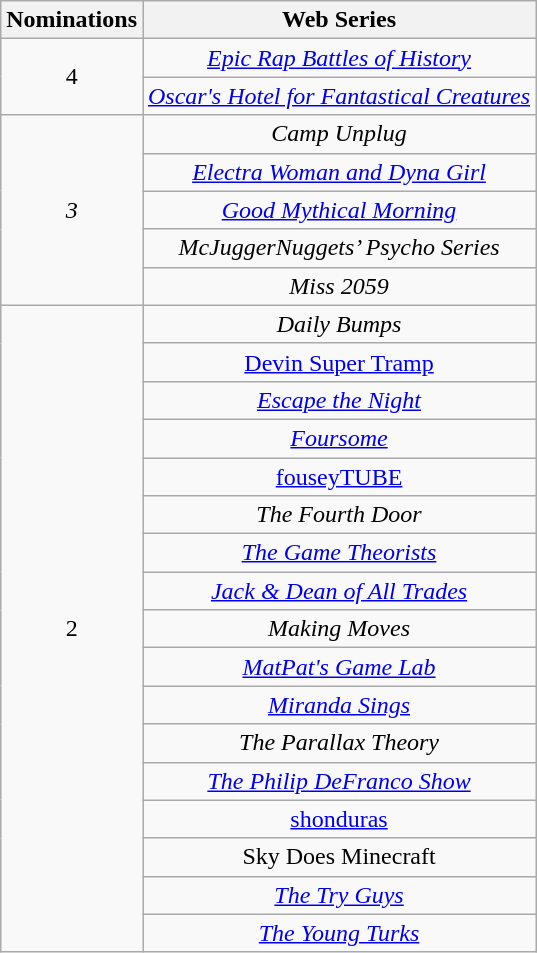<table class="wikitable plainrowheaders" style="text-align:center;">
<tr>
<th scope="col" style="width:55px;">Nominations</th>
<th scope="col" style="text-align:center;">Web Series</th>
</tr>
<tr>
<td rowspan="2">4</td>
<td><em><a href='#'>Epic Rap Battles of History</a></em></td>
</tr>
<tr>
<td><em><a href='#'>Oscar's Hotel for Fantastical Creatures</a></em></td>
</tr>
<tr>
<td rowspan="5"><em>3</em></td>
<td><em>Camp Unplug</em></td>
</tr>
<tr>
<td><em><a href='#'>Electra Woman and Dyna Girl</a></em></td>
</tr>
<tr>
<td><em><a href='#'>Good Mythical Morning</a></em></td>
</tr>
<tr>
<td><em>McJuggerNuggets’ Psycho Series</em></td>
</tr>
<tr>
<td><em>Miss 2059</em></td>
</tr>
<tr>
<td rowspan="17">2</td>
<td><em>Daily Bumps</em></td>
</tr>
<tr>
<td><a href='#'>Devin Super Tramp</a></td>
</tr>
<tr>
<td><em><a href='#'>Escape the Night</a></em></td>
</tr>
<tr>
<td><em><a href='#'>Foursome</a></em></td>
</tr>
<tr>
<td><a href='#'>fouseyTUBE</a></td>
</tr>
<tr>
<td><em>The Fourth Door</em></td>
</tr>
<tr>
<td><em><a href='#'>The Game Theorists</a></em></td>
</tr>
<tr>
<td><em><a href='#'>Jack & Dean of All Trades</a></em></td>
</tr>
<tr>
<td><em>Making Moves</em></td>
</tr>
<tr>
<td><em><a href='#'>MatPat's Game Lab</a></em></td>
</tr>
<tr>
<td><em><a href='#'>Miranda Sings</a></em></td>
</tr>
<tr>
<td><em>The Parallax Theory</em></td>
</tr>
<tr>
<td><em><a href='#'>The Philip DeFranco Show</a></em></td>
</tr>
<tr>
<td><a href='#'>shonduras</a></td>
</tr>
<tr>
<td>Sky Does Minecraft</td>
</tr>
<tr>
<td><em><a href='#'>The Try Guys</a></em></td>
</tr>
<tr>
<td><em><a href='#'>The Young Turks</a></em></td>
</tr>
</table>
